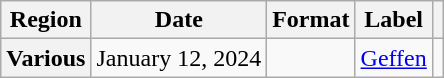<table class="wikitable plainrowheaders">
<tr>
<th scope="col">Region</th>
<th scope="col">Date</th>
<th scope="col">Format</th>
<th scope="col">Label</th>
<th scope="col"></th>
</tr>
<tr>
<th scope="row">Various</th>
<td>January 12, 2024</td>
<td></td>
<td><a href='#'>Geffen</a></td>
<td align="center"></td>
</tr>
</table>
